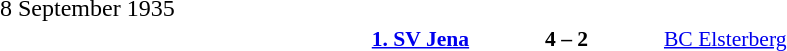<table width=100% cellspacing=1>
<tr>
<th width=25%></th>
<th width=10%></th>
<th width=25%></th>
<th></th>
</tr>
<tr>
<td>8 September 1935</td>
</tr>
<tr style=font-size:90%>
<td align=right><strong><a href='#'>1. SV Jena</a></strong></td>
<td align=center><strong>4 – 2</strong></td>
<td><a href='#'>BC Elsterberg</a></td>
</tr>
</table>
